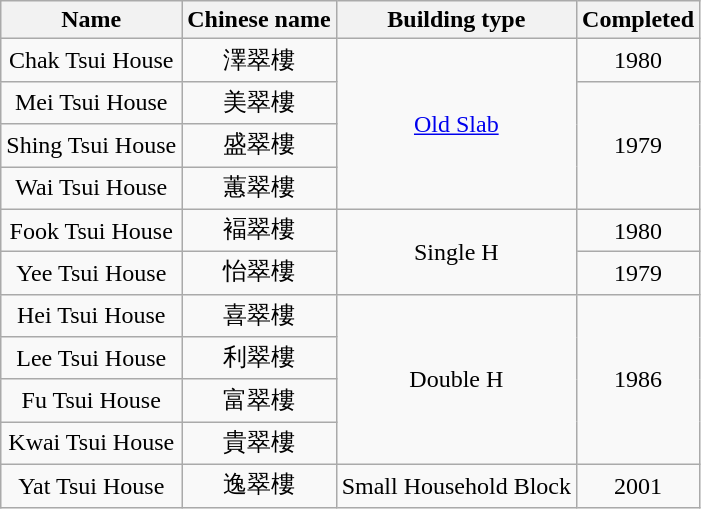<table class="wikitable" style="text-align: center">
<tr>
<th>Name</th>
<th>Chinese name</th>
<th>Building type</th>
<th>Completed</th>
</tr>
<tr>
<td>Chak Tsui House</td>
<td>澤翠樓</td>
<td rowspan="4"><a href='#'>Old Slab</a></td>
<td>1980</td>
</tr>
<tr>
<td>Mei Tsui House</td>
<td>美翠樓</td>
<td rowspan="3">1979</td>
</tr>
<tr>
<td>Shing Tsui House</td>
<td>盛翠樓</td>
</tr>
<tr>
<td>Wai Tsui House</td>
<td>蕙翠樓</td>
</tr>
<tr>
<td>Fook Tsui House</td>
<td>褔翠樓</td>
<td rowspan="2">Single H</td>
<td>1980</td>
</tr>
<tr>
<td>Yee Tsui House</td>
<td>怡翠樓</td>
<td>1979</td>
</tr>
<tr>
<td>Hei Tsui House</td>
<td>喜翠樓</td>
<td rowspan="4">Double H</td>
<td rowspan="4">1986</td>
</tr>
<tr>
<td>Lee Tsui House</td>
<td>利翠樓</td>
</tr>
<tr>
<td>Fu Tsui House</td>
<td>富翠樓</td>
</tr>
<tr>
<td>Kwai Tsui House</td>
<td>貴翠樓</td>
</tr>
<tr>
<td>Yat Tsui House</td>
<td>逸翠樓</td>
<td>Small Household Block</td>
<td>2001</td>
</tr>
</table>
